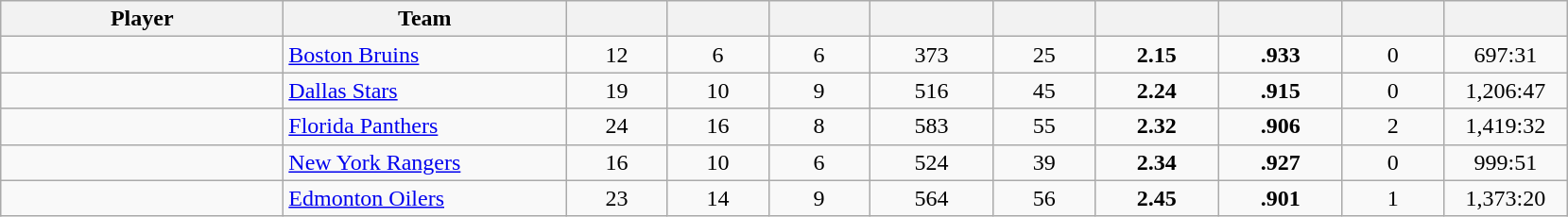<table style="padding:3px; border-spacing:0; text-align:center;" class="wikitable sortable">
<tr>
<th style="width:12em">Player</th>
<th style="width:12em">Team</th>
<th style="width:4em"></th>
<th style="width:4em"></th>
<th style="width:4em"></th>
<th style="width:5em"></th>
<th style="width:4em"></th>
<th style="width:5em"></th>
<th style="width:5em"></th>
<th style="width:4em"></th>
<th style="width:5em"></th>
</tr>
<tr>
<td align=left></td>
<td align=left><a href='#'>Boston Bruins</a></td>
<td>12</td>
<td>6</td>
<td>6</td>
<td>373</td>
<td>25</td>
<td><strong>2.15</strong></td>
<td><strong>.933</strong></td>
<td>0</td>
<td> 697:31</td>
</tr>
<tr>
<td align=left></td>
<td align=left><a href='#'>Dallas Stars</a></td>
<td>19</td>
<td>10</td>
<td>9</td>
<td>516</td>
<td>45</td>
<td><strong>2.24</strong></td>
<td><strong>.915</strong></td>
<td>0</td>
<td> 1,206:47</td>
</tr>
<tr>
<td align=left></td>
<td align=left><a href='#'>Florida Panthers</a></td>
<td>24</td>
<td>16</td>
<td>8</td>
<td>583</td>
<td>55</td>
<td><strong>2.32</strong></td>
<td><strong>.906</strong></td>
<td>2</td>
<td> 1,419:32</td>
</tr>
<tr>
<td align=left></td>
<td align=left><a href='#'>New York Rangers</a></td>
<td>16</td>
<td>10</td>
<td>6</td>
<td>524</td>
<td>39</td>
<td><strong>2.34</strong></td>
<td><strong>.927</strong></td>
<td>0</td>
<td> 999:51</td>
</tr>
<tr>
<td align=left></td>
<td align=left><a href='#'>Edmonton Oilers</a></td>
<td>23</td>
<td>14</td>
<td>9</td>
<td>564</td>
<td>56</td>
<td><strong>2.45</strong></td>
<td><strong>.901</strong></td>
<td>1</td>
<td> 1,373:20</td>
</tr>
</table>
